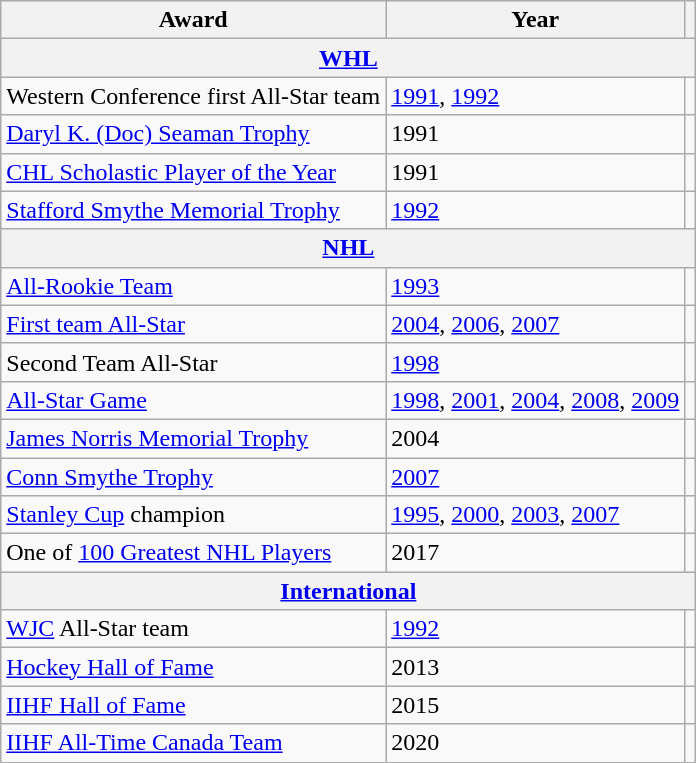<table class="wikitable">
<tr>
<th>Award</th>
<th>Year</th>
<th></th>
</tr>
<tr>
<th colspan="3"><a href='#'>WHL</a></th>
</tr>
<tr>
<td>Western Conference first All-Star team</td>
<td><a href='#'>1991</a>, <a href='#'>1992</a></td>
<td></td>
</tr>
<tr>
<td><a href='#'>Daryl K. (Doc) Seaman Trophy</a></td>
<td>1991</td>
<td></td>
</tr>
<tr>
<td><a href='#'>CHL Scholastic Player of the Year</a></td>
<td>1991</td>
<td></td>
</tr>
<tr>
<td><a href='#'>Stafford Smythe Memorial Trophy</a></td>
<td><a href='#'>1992</a></td>
<td></td>
</tr>
<tr>
<th colspan="3"><a href='#'>NHL</a></th>
</tr>
<tr>
<td><a href='#'>All-Rookie Team</a></td>
<td><a href='#'>1993</a></td>
<td></td>
</tr>
<tr>
<td><a href='#'>First team All-Star</a></td>
<td><a href='#'>2004</a>, <a href='#'>2006</a>, <a href='#'>2007</a></td>
<td></td>
</tr>
<tr>
<td>Second Team All-Star</td>
<td><a href='#'>1998</a></td>
<td></td>
</tr>
<tr>
<td><a href='#'>All-Star Game</a></td>
<td><a href='#'>1998</a>, <a href='#'>2001</a>, <a href='#'>2004</a>, <a href='#'>2008</a>, <a href='#'>2009</a></td>
<td></td>
</tr>
<tr>
<td><a href='#'>James Norris Memorial Trophy</a></td>
<td>2004</td>
<td></td>
</tr>
<tr>
<td><a href='#'>Conn Smythe Trophy</a></td>
<td><a href='#'>2007</a></td>
<td></td>
</tr>
<tr>
<td><a href='#'>Stanley Cup</a> champion</td>
<td><a href='#'>1995</a>, <a href='#'>2000</a>, <a href='#'>2003</a>, <a href='#'>2007</a></td>
<td></td>
</tr>
<tr>
<td>One of <a href='#'>100 Greatest NHL Players</a></td>
<td>2017</td>
<td></td>
</tr>
<tr>
<th colspan="3"><a href='#'>International</a></th>
</tr>
<tr>
<td><a href='#'>WJC</a> All-Star team</td>
<td><a href='#'>1992</a></td>
<td></td>
</tr>
<tr>
<td><a href='#'>Hockey Hall of Fame</a></td>
<td>2013</td>
<td></td>
</tr>
<tr>
<td><a href='#'>IIHF Hall of Fame</a></td>
<td>2015</td>
<td></td>
</tr>
<tr>
<td><a href='#'>IIHF All-Time Canada Team</a></td>
<td>2020</td>
<td></td>
</tr>
</table>
